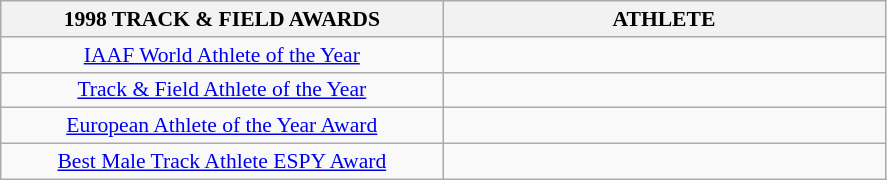<table class="wikitable" style="border-collapse: collapse; font-size: 90%;">
<tr>
<th align="center" style="width: 20em">1998 TRACK & FIELD AWARDS</th>
<th align="center" style="width: 20em">ATHLETE</th>
</tr>
<tr>
<td align="center"><a href='#'>IAAF World Athlete of the Year</a></td>
<td></td>
</tr>
<tr>
<td align="center"><a href='#'>Track & Field Athlete of the Year</a></td>
<td></td>
</tr>
<tr>
<td align="center"><a href='#'>European Athlete of the Year Award</a></td>
<td></td>
</tr>
<tr>
<td align="center"><a href='#'>Best Male Track Athlete ESPY Award</a></td>
<td></td>
</tr>
</table>
